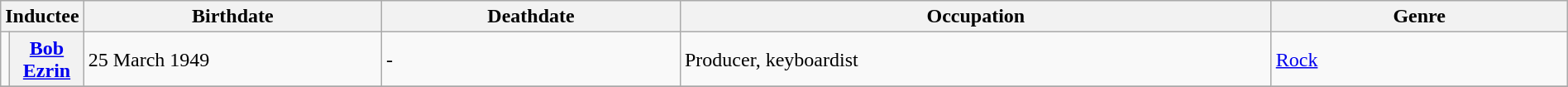<table class="wikitable" width="100%">
<tr>
<th colspan=2>Inductee</th>
<th width="20%">Birthdate</th>
<th width="20%">Deathdate</th>
<th width="40%">Occupation</th>
<th width="40%">Genre</th>
</tr>
<tr>
<td></td>
<th><a href='#'>Bob Ezrin</a></th>
<td>25 March 1949</td>
<td>-</td>
<td>Producer, keyboardist</td>
<td><a href='#'>Rock</a></td>
</tr>
<tr>
</tr>
</table>
